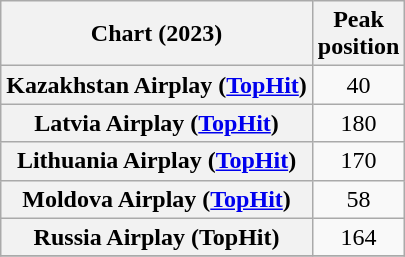<table class="wikitable sortable plainrowheaders" style="text-align:center">
<tr>
<th scope="col">Chart (2023)</th>
<th scope="col">Peak<br>position</th>
</tr>
<tr>
<th scope="row">Kazakhstan Airplay (<a href='#'>TopHit</a>)</th>
<td>40</td>
</tr>
<tr>
<th scope="row">Latvia Airplay (<a href='#'>TopHit</a>)</th>
<td>180</td>
</tr>
<tr>
<th scope="row">Lithuania Airplay (<a href='#'>TopHit</a>)</th>
<td>170</td>
</tr>
<tr>
<th scope="row">Moldova Airplay (<a href='#'>TopHit</a>)</th>
<td>58</td>
</tr>
<tr>
<th scope="row">Russia Airplay (TopHit)</th>
<td>164</td>
</tr>
<tr>
</tr>
</table>
